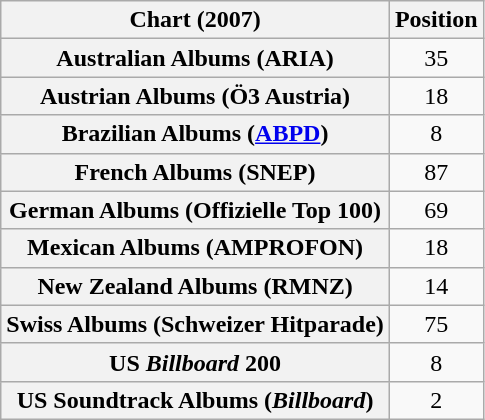<table class="wikitable sortable plainrowheaders" style="text-align:center">
<tr>
<th scope="col">Chart (2007)</th>
<th scope="col">Position</th>
</tr>
<tr>
<th scope="row">Australian Albums (ARIA)</th>
<td>35</td>
</tr>
<tr>
<th scope="row">Austrian Albums (Ö3 Austria)</th>
<td>18</td>
</tr>
<tr>
<th scope="row">Brazilian Albums (<a href='#'>ABPD</a>)</th>
<td>8</td>
</tr>
<tr>
<th scope="row">French Albums (SNEP)</th>
<td>87</td>
</tr>
<tr>
<th scope="row">German Albums (Offizielle Top 100)</th>
<td>69</td>
</tr>
<tr>
<th scope="row">Mexican Albums (AMPROFON)</th>
<td>18</td>
</tr>
<tr>
<th scope="row">New Zealand Albums (RMNZ)</th>
<td>14</td>
</tr>
<tr>
<th scope="row">Swiss Albums (Schweizer Hitparade)</th>
<td>75</td>
</tr>
<tr>
<th scope="row">US <em>Billboard</em> 200</th>
<td>8</td>
</tr>
<tr>
<th scope="row">US Soundtrack Albums (<em>Billboard</em>)</th>
<td>2</td>
</tr>
</table>
